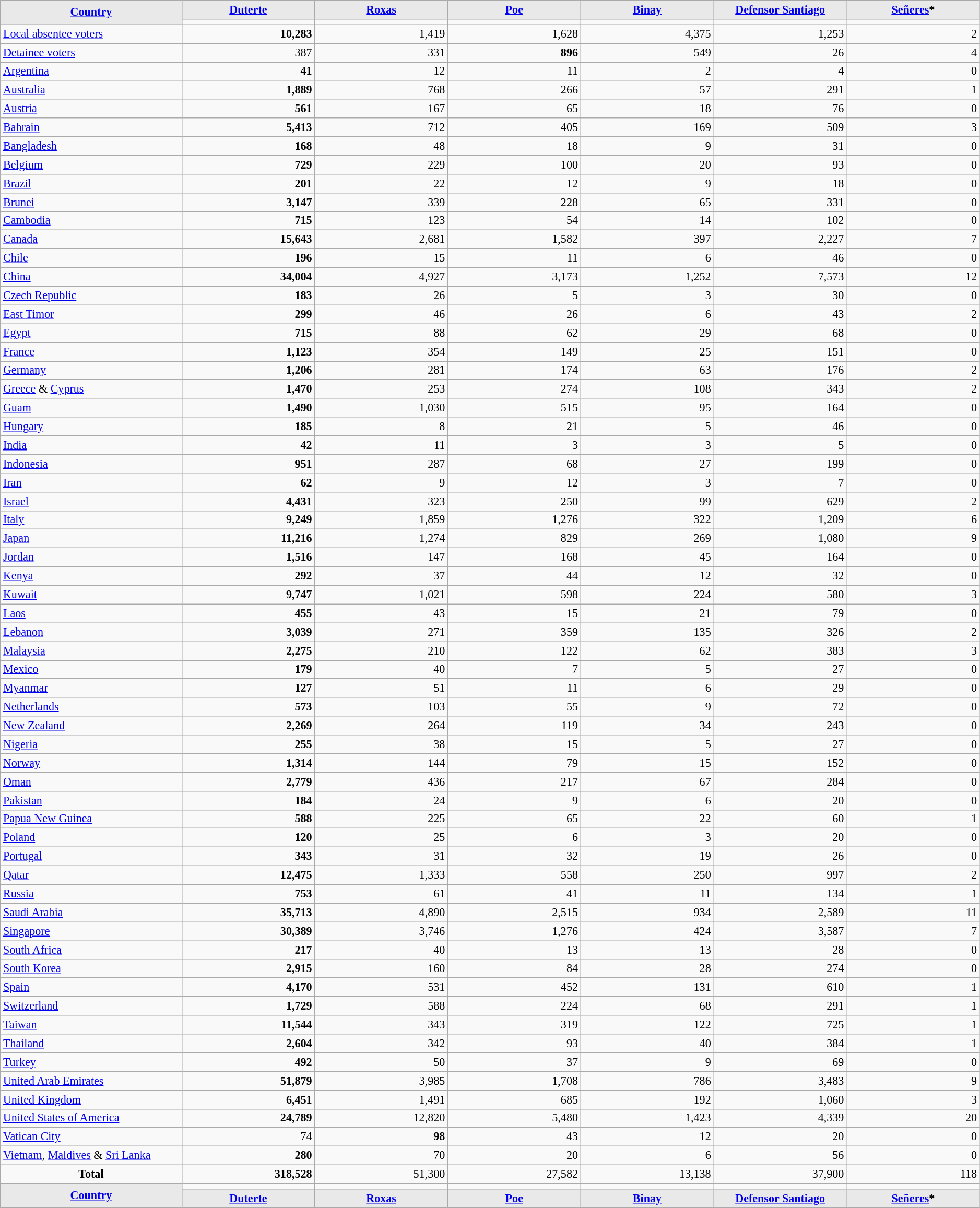<table class="wikitable" width=99% style="text-align:right; font-size:92%">
<tr bgcolor=#cccccc>
<th rowspan=2 style="background: #E9E9E9" width=12% align=left><a href='#'>Country</a></th>
<th style="background: #E9E9E9" width=8.8% align=center><a href='#'>Duterte</a></th>
<th style="background: #E9E9E9" width=8.8% align=center><a href='#'>Roxas</a></th>
<th style="background: #E9E9E9" width=8.8% align=center><a href='#'>Poe</a></th>
<th style="background: #E9E9E9" width=8.8% align=center><a href='#'>Binay</a></th>
<th style="background: #E9E9E9" width=8.8% align=center><a href='#'>Defensor Santiago</a></th>
<th style="background: #E9E9E9" width=8.8% align=center><a href='#'>Señeres</a>*</th>
</tr>
<tr>
<td></td>
<td></td>
<td></td>
<td></td>
<td></td>
<td></td>
</tr>
<tr>
<td align=left><a href='#'>Local absentee voters</a></td>
<td><strong>10,283</strong></td>
<td>1,419</td>
<td>1,628</td>
<td>4,375</td>
<td>1,253</td>
<td>2</td>
</tr>
<tr>
<td align=left><a href='#'>Detainee voters</a></td>
<td>387</td>
<td>331</td>
<td><strong>896</strong></td>
<td>549</td>
<td>26</td>
<td>4</td>
</tr>
<tr>
<td align=left><a href='#'>Argentina</a></td>
<td><strong>41</strong></td>
<td>12</td>
<td>11</td>
<td>2</td>
<td>4</td>
<td>0</td>
</tr>
<tr>
<td align=left><a href='#'>Australia</a></td>
<td><strong>1,889</strong></td>
<td>768</td>
<td>266</td>
<td>57</td>
<td>291</td>
<td>1</td>
</tr>
<tr>
<td align=left><a href='#'>Austria</a></td>
<td><strong>561</strong></td>
<td>167</td>
<td>65</td>
<td>18</td>
<td>76</td>
<td>0</td>
</tr>
<tr>
<td align=left><a href='#'>Bahrain</a></td>
<td><strong>5,413</strong></td>
<td>712</td>
<td>405</td>
<td>169</td>
<td>509</td>
<td>3</td>
</tr>
<tr>
<td align=left><a href='#'>Bangladesh</a></td>
<td><strong>168</strong></td>
<td>48</td>
<td>18</td>
<td>9</td>
<td>31</td>
<td>0</td>
</tr>
<tr>
<td align=left><a href='#'>Belgium</a></td>
<td><strong>729</strong></td>
<td>229</td>
<td>100</td>
<td>20</td>
<td>93</td>
<td>0</td>
</tr>
<tr>
<td align=left><a href='#'>Brazil</a></td>
<td><strong>201</strong></td>
<td>22</td>
<td>12</td>
<td>9</td>
<td>18</td>
<td>0</td>
</tr>
<tr>
<td align=left><a href='#'>Brunei</a></td>
<td><strong>3,147</strong></td>
<td>339</td>
<td>228</td>
<td>65</td>
<td>331</td>
<td>0</td>
</tr>
<tr>
<td align=left><a href='#'>Cambodia</a></td>
<td><strong>715</strong></td>
<td>123</td>
<td>54</td>
<td>14</td>
<td>102</td>
<td>0</td>
</tr>
<tr>
<td align=left><a href='#'>Canada</a></td>
<td><strong>15,643</strong></td>
<td>2,681</td>
<td>1,582</td>
<td>397</td>
<td>2,227</td>
<td>7</td>
</tr>
<tr>
<td align=left><a href='#'>Chile</a></td>
<td><strong>196</strong></td>
<td>15</td>
<td>11</td>
<td>6</td>
<td>46</td>
<td>0</td>
</tr>
<tr>
<td align=left><a href='#'>China</a></td>
<td><strong>34,004</strong></td>
<td>4,927</td>
<td>3,173</td>
<td>1,252</td>
<td>7,573</td>
<td>12</td>
</tr>
<tr>
<td align=left><a href='#'>Czech Republic</a></td>
<td><strong>183</strong></td>
<td>26</td>
<td>5</td>
<td>3</td>
<td>30</td>
<td>0</td>
</tr>
<tr>
<td align=left><a href='#'>East Timor</a></td>
<td><strong>299</strong></td>
<td>46</td>
<td>26</td>
<td>6</td>
<td>43</td>
<td>2</td>
</tr>
<tr>
<td align=left><a href='#'>Egypt</a></td>
<td><strong>715</strong></td>
<td>88</td>
<td>62</td>
<td>29</td>
<td>68</td>
<td>0</td>
</tr>
<tr>
<td align=left><a href='#'>France</a></td>
<td><strong>1,123</strong></td>
<td>354</td>
<td>149</td>
<td>25</td>
<td>151</td>
<td>0</td>
</tr>
<tr>
<td align=left><a href='#'>Germany</a></td>
<td><strong>1,206</strong></td>
<td>281</td>
<td>174</td>
<td>63</td>
<td>176</td>
<td>2</td>
</tr>
<tr>
<td align=left><a href='#'>Greece</a> & <a href='#'>Cyprus</a></td>
<td><strong>1,470</strong></td>
<td>253</td>
<td>274</td>
<td>108</td>
<td>343</td>
<td>2</td>
</tr>
<tr>
<td align=left><a href='#'>Guam</a></td>
<td><strong>1,490</strong></td>
<td>1,030</td>
<td>515</td>
<td>95</td>
<td>164</td>
<td>0</td>
</tr>
<tr>
<td align=left><a href='#'>Hungary</a></td>
<td><strong>185</strong></td>
<td>8</td>
<td>21</td>
<td>5</td>
<td>46</td>
<td>0</td>
</tr>
<tr>
<td align=left><a href='#'>India</a></td>
<td><strong>42</strong></td>
<td>11</td>
<td>3</td>
<td>3</td>
<td>5</td>
<td>0</td>
</tr>
<tr>
<td align=left><a href='#'>Indonesia</a></td>
<td><strong>951</strong></td>
<td>287</td>
<td>68</td>
<td>27</td>
<td>199</td>
<td>0</td>
</tr>
<tr>
<td align=left><a href='#'>Iran</a></td>
<td><strong>62</strong></td>
<td>9</td>
<td>12</td>
<td>3</td>
<td>7</td>
<td>0</td>
</tr>
<tr>
<td align=left><a href='#'>Israel</a></td>
<td><strong>4,431</strong></td>
<td>323</td>
<td>250</td>
<td>99</td>
<td>629</td>
<td>2</td>
</tr>
<tr>
<td align=left><a href='#'>Italy</a></td>
<td><strong>9,249</strong></td>
<td>1,859</td>
<td>1,276</td>
<td>322</td>
<td>1,209</td>
<td>6</td>
</tr>
<tr>
<td align=left><a href='#'>Japan</a></td>
<td><strong>11,216</strong></td>
<td>1,274</td>
<td>829</td>
<td>269</td>
<td>1,080</td>
<td>9</td>
</tr>
<tr>
<td align=left><a href='#'>Jordan</a></td>
<td><strong>1,516</strong></td>
<td>147</td>
<td>168</td>
<td>45</td>
<td>164</td>
<td>0</td>
</tr>
<tr>
<td align=left><a href='#'>Kenya</a></td>
<td><strong>292</strong></td>
<td>37</td>
<td>44</td>
<td>12</td>
<td>32</td>
<td>0</td>
</tr>
<tr>
<td align=left><a href='#'>Kuwait</a></td>
<td><strong>9,747</strong></td>
<td>1,021</td>
<td>598</td>
<td>224</td>
<td>580</td>
<td>3</td>
</tr>
<tr>
<td align=left><a href='#'>Laos</a></td>
<td><strong>455</strong></td>
<td>43</td>
<td>15</td>
<td>21</td>
<td>79</td>
<td>0</td>
</tr>
<tr>
<td align=left><a href='#'>Lebanon</a></td>
<td><strong>3,039</strong></td>
<td>271</td>
<td>359</td>
<td>135</td>
<td>326</td>
<td>2</td>
</tr>
<tr>
<td align=left><a href='#'>Malaysia</a></td>
<td><strong>2,275</strong></td>
<td>210</td>
<td>122</td>
<td>62</td>
<td>383</td>
<td>3</td>
</tr>
<tr>
<td align=left><a href='#'>Mexico</a></td>
<td><strong>179</strong></td>
<td>40</td>
<td>7</td>
<td>5</td>
<td>27</td>
<td>0</td>
</tr>
<tr>
<td align=left><a href='#'>Myanmar</a></td>
<td><strong>127</strong></td>
<td>51</td>
<td>11</td>
<td>6</td>
<td>29</td>
<td>0</td>
</tr>
<tr>
<td align=left><a href='#'>Netherlands</a></td>
<td><strong>573</strong></td>
<td>103</td>
<td>55</td>
<td>9</td>
<td>72</td>
<td>0</td>
</tr>
<tr>
<td align=left><a href='#'>New Zealand</a></td>
<td><strong>2,269</strong></td>
<td>264</td>
<td>119</td>
<td>34</td>
<td>243</td>
<td>0</td>
</tr>
<tr>
<td align=left><a href='#'>Nigeria</a></td>
<td><strong>255</strong></td>
<td>38</td>
<td>15</td>
<td>5</td>
<td>27</td>
<td>0</td>
</tr>
<tr>
<td align=left><a href='#'>Norway</a></td>
<td><strong>1,314</strong></td>
<td>144</td>
<td>79</td>
<td>15</td>
<td>152</td>
<td>0</td>
</tr>
<tr>
<td align=left><a href='#'>Oman</a></td>
<td><strong>2,779</strong></td>
<td>436</td>
<td>217</td>
<td>67</td>
<td>284</td>
<td>0</td>
</tr>
<tr>
<td align=left><a href='#'>Pakistan</a></td>
<td><strong>184</strong></td>
<td>24</td>
<td>9</td>
<td>6</td>
<td>20</td>
<td>0</td>
</tr>
<tr>
<td align=left><a href='#'>Papua New Guinea</a></td>
<td><strong>588</strong></td>
<td>225</td>
<td>65</td>
<td>22</td>
<td>60</td>
<td>1</td>
</tr>
<tr>
<td align=left><a href='#'>Poland</a></td>
<td><strong>120</strong></td>
<td>25</td>
<td>6</td>
<td>3</td>
<td>20</td>
<td>0</td>
</tr>
<tr>
<td align=left><a href='#'>Portugal</a></td>
<td><strong>343</strong></td>
<td>31</td>
<td>32</td>
<td>19</td>
<td>26</td>
<td>0</td>
</tr>
<tr>
<td align=left><a href='#'>Qatar</a></td>
<td><strong>12,475</strong></td>
<td>1,333</td>
<td>558</td>
<td>250</td>
<td>997</td>
<td>2</td>
</tr>
<tr>
<td align=left><a href='#'>Russia</a></td>
<td><strong>753</strong></td>
<td>61</td>
<td>41</td>
<td>11</td>
<td>134</td>
<td>1</td>
</tr>
<tr>
<td align=left><a href='#'>Saudi Arabia</a></td>
<td><strong>35,713</strong></td>
<td>4,890</td>
<td>2,515</td>
<td>934</td>
<td>2,589</td>
<td>11</td>
</tr>
<tr>
<td align=left><a href='#'>Singapore</a></td>
<td><strong>30,389</strong></td>
<td>3,746</td>
<td>1,276</td>
<td>424</td>
<td>3,587</td>
<td>7</td>
</tr>
<tr>
<td align=left><a href='#'>South Africa</a></td>
<td><strong>217</strong></td>
<td>40</td>
<td>13</td>
<td>13</td>
<td>28</td>
<td>0</td>
</tr>
<tr>
<td align=left><a href='#'>South Korea</a></td>
<td><strong>2,915</strong></td>
<td>160</td>
<td>84</td>
<td>28</td>
<td>274</td>
<td>0</td>
</tr>
<tr>
<td align=left><a href='#'>Spain</a></td>
<td><strong>4,170</strong></td>
<td>531</td>
<td>452</td>
<td>131</td>
<td>610</td>
<td>1</td>
</tr>
<tr>
<td align=left><a href='#'>Switzerland</a></td>
<td><strong>1,729</strong></td>
<td>588</td>
<td>224</td>
<td>68</td>
<td>291</td>
<td>1</td>
</tr>
<tr>
<td align=left><a href='#'>Taiwan</a></td>
<td><strong>11,544</strong></td>
<td>343</td>
<td>319</td>
<td>122</td>
<td>725</td>
<td>1</td>
</tr>
<tr>
<td align=left><a href='#'>Thailand</a></td>
<td><strong>2,604</strong></td>
<td>342</td>
<td>93</td>
<td>40</td>
<td>384</td>
<td>1</td>
</tr>
<tr>
<td align=left><a href='#'>Turkey</a></td>
<td><strong>492</strong></td>
<td>50</td>
<td>37</td>
<td>9</td>
<td>69</td>
<td>0</td>
</tr>
<tr>
<td align=left><a href='#'>United Arab Emirates</a></td>
<td><strong>51,879</strong></td>
<td>3,985</td>
<td>1,708</td>
<td>786</td>
<td>3,483</td>
<td>9</td>
</tr>
<tr>
<td align=left><a href='#'>United Kingdom</a></td>
<td><strong>6,451</strong></td>
<td>1,491</td>
<td>685</td>
<td>192</td>
<td>1,060</td>
<td>3</td>
</tr>
<tr>
<td align=left><a href='#'>United States of America</a></td>
<td><strong>24,789</strong></td>
<td>12,820</td>
<td>5,480</td>
<td>1,423</td>
<td>4,339</td>
<td>20</td>
</tr>
<tr>
<td align=left><a href='#'>Vatican City</a></td>
<td>74</td>
<td><strong>98</strong></td>
<td>43</td>
<td>12</td>
<td>20</td>
<td>0</td>
</tr>
<tr>
<td align=left><a href='#'>Vietnam</a>, <a href='#'>Maldives</a> & <a href='#'>Sri Lanka</a></td>
<td><strong>280</strong></td>
<td>70</td>
<td>20</td>
<td>6</td>
<td>56</td>
<td>0</td>
</tr>
<tr>
<td align="center"><strong>Total</strong></td>
<td><strong>318,528</strong></td>
<td>51,300</td>
<td>27,582</td>
<td>13,138</td>
<td>37,900</td>
<td>118</td>
</tr>
<tr>
<th rowspan=2 style="background: #E9E9E9" width=12% align=left><a href='#'>Country</a></th>
<td></td>
<td></td>
<td></td>
<td></td>
<td></td>
<td></td>
</tr>
<tr bgcolor=#cccccc>
<th style="background: #E9E9E9" width=8.8% align=center><a href='#'>Duterte</a></th>
<th style="background: #E9E9E9" width=8.8% align=center><a href='#'>Roxas</a></th>
<th style="background: #E9E9E9" width=8.8% align=center><a href='#'>Poe</a></th>
<th style="background: #E9E9E9" width=8.8% align=center><a href='#'>Binay</a></th>
<th style="background: #E9E9E9" width=8.8% align=center><a href='#'>Defensor Santiago</a></th>
<th style="background: #E9E9E9" width=8.8% align=center><a href='#'>Señeres</a>*</th>
</tr>
</table>
